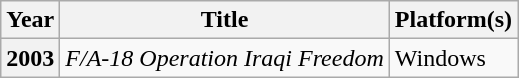<table class="wikitable sortable">
<tr>
<th>Year</th>
<th>Title</th>
<th>Platform(s)</th>
</tr>
<tr>
<th>2003</th>
<td><em>F/A-18 Operation Iraqi Freedom</em></td>
<td>Windows</td>
</tr>
</table>
